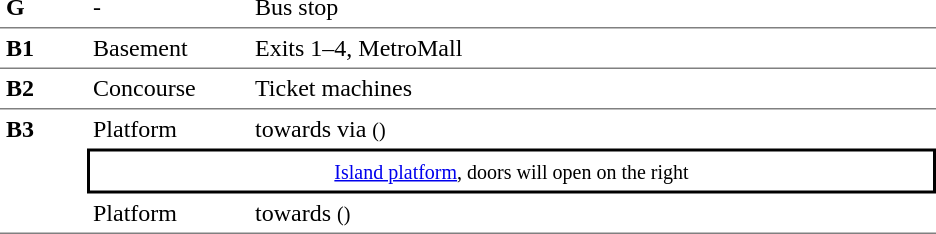<table table border=0 cellspacing=0 cellpadding=4>
<tr>
<td style = "border-bottom:solid 1px gray;" rowspan=1 valign=top><strong>G</strong></td>
<td style = "border-bottom:solid 1px gray;" valign=top>-</td>
<td style = "border-bottom:solid 1px gray;" valign=top>Bus stop</td>
</tr>
<tr>
<td style = "border-bottom:solid 1px gray;" rowspan=1 valign=top><strong>B1</strong></td>
<td style = "border-bottom:solid 1px gray;" valign=top>Basement</td>
<td style = "border-bottom:solid 1px gray;" valign=top>Exits 1–4, MetroMall</td>
</tr>
<tr>
<td style = "border-bottom:solid 1px gray;" rowspan=1 valign=top><strong>B2</strong></td>
<td style = "border-bottom:solid 1px gray;" valign=top>Concourse</td>
<td style = "border-bottom:solid 1px gray;" valign=top>Ticket machines</td>
</tr>
<tr>
<td style="border-bottom:solid 1px gray;" rowspan=3 valign=top width=50><strong>B3</strong></td>
<td width=100>Platform </td>
<td width=450> towards  via  <small>()</small></td>
</tr>
<tr>
<td style = "border-top:solid 2px black;border-right:solid 2px black;border-left:solid 2px black;border-bottom:solid 2px black; text-align:center;" colspan=2><small><a href='#'>Island platform</a>, doors will open on the right</small></td>
</tr>
<tr>
<td style="border-bottom:solid 1px gray;" width=100>Platform </td>
<td style="border-bottom:solid 1px gray;" width=450> towards  <small>()</small></td>
</tr>
</table>
